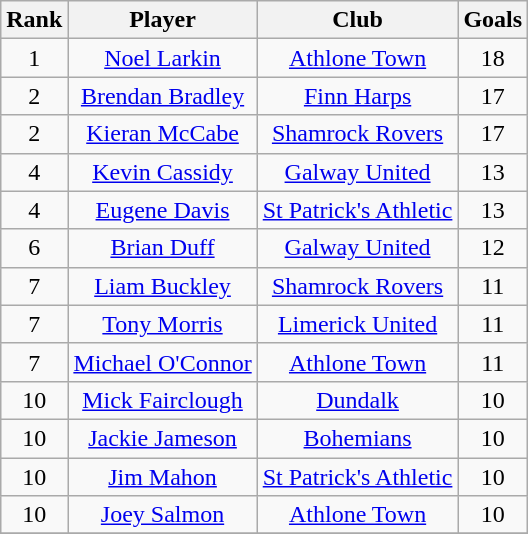<table class="wikitable" style="text-align:center">
<tr>
<th>Rank</th>
<th>Player</th>
<th>Club</th>
<th>Goals</th>
</tr>
<tr>
<td>1</td>
<td><a href='#'>Noel Larkin</a></td>
<td><a href='#'>Athlone Town</a></td>
<td>18</td>
</tr>
<tr>
<td>2</td>
<td><a href='#'>Brendan Bradley</a></td>
<td><a href='#'>Finn Harps</a></td>
<td>17</td>
</tr>
<tr>
<td>2</td>
<td><a href='#'>Kieran McCabe</a></td>
<td><a href='#'>Shamrock Rovers</a></td>
<td>17</td>
</tr>
<tr>
<td>4</td>
<td><a href='#'>Kevin Cassidy</a></td>
<td><a href='#'>Galway United</a></td>
<td>13</td>
</tr>
<tr>
<td>4</td>
<td><a href='#'>Eugene Davis</a></td>
<td><a href='#'>St Patrick's Athletic</a></td>
<td>13</td>
</tr>
<tr>
<td>6</td>
<td><a href='#'>Brian Duff</a></td>
<td><a href='#'>Galway United</a></td>
<td>12</td>
</tr>
<tr>
<td>7</td>
<td><a href='#'>Liam Buckley</a></td>
<td><a href='#'>Shamrock Rovers</a></td>
<td>11</td>
</tr>
<tr>
<td>7</td>
<td><a href='#'>Tony Morris</a></td>
<td><a href='#'>Limerick United</a></td>
<td>11</td>
</tr>
<tr>
<td>7</td>
<td><a href='#'>Michael O'Connor</a></td>
<td><a href='#'>Athlone Town</a></td>
<td>11</td>
</tr>
<tr>
<td>10</td>
<td><a href='#'>Mick Fairclough</a></td>
<td><a href='#'>Dundalk</a></td>
<td>10</td>
</tr>
<tr>
<td>10</td>
<td><a href='#'>Jackie Jameson</a></td>
<td><a href='#'>Bohemians</a></td>
<td>10</td>
</tr>
<tr>
<td>10</td>
<td><a href='#'>Jim Mahon</a></td>
<td><a href='#'>St Patrick's Athletic</a></td>
<td>10</td>
</tr>
<tr>
<td>10</td>
<td><a href='#'>Joey Salmon</a></td>
<td><a href='#'>Athlone Town</a></td>
<td>10</td>
</tr>
<tr>
</tr>
</table>
